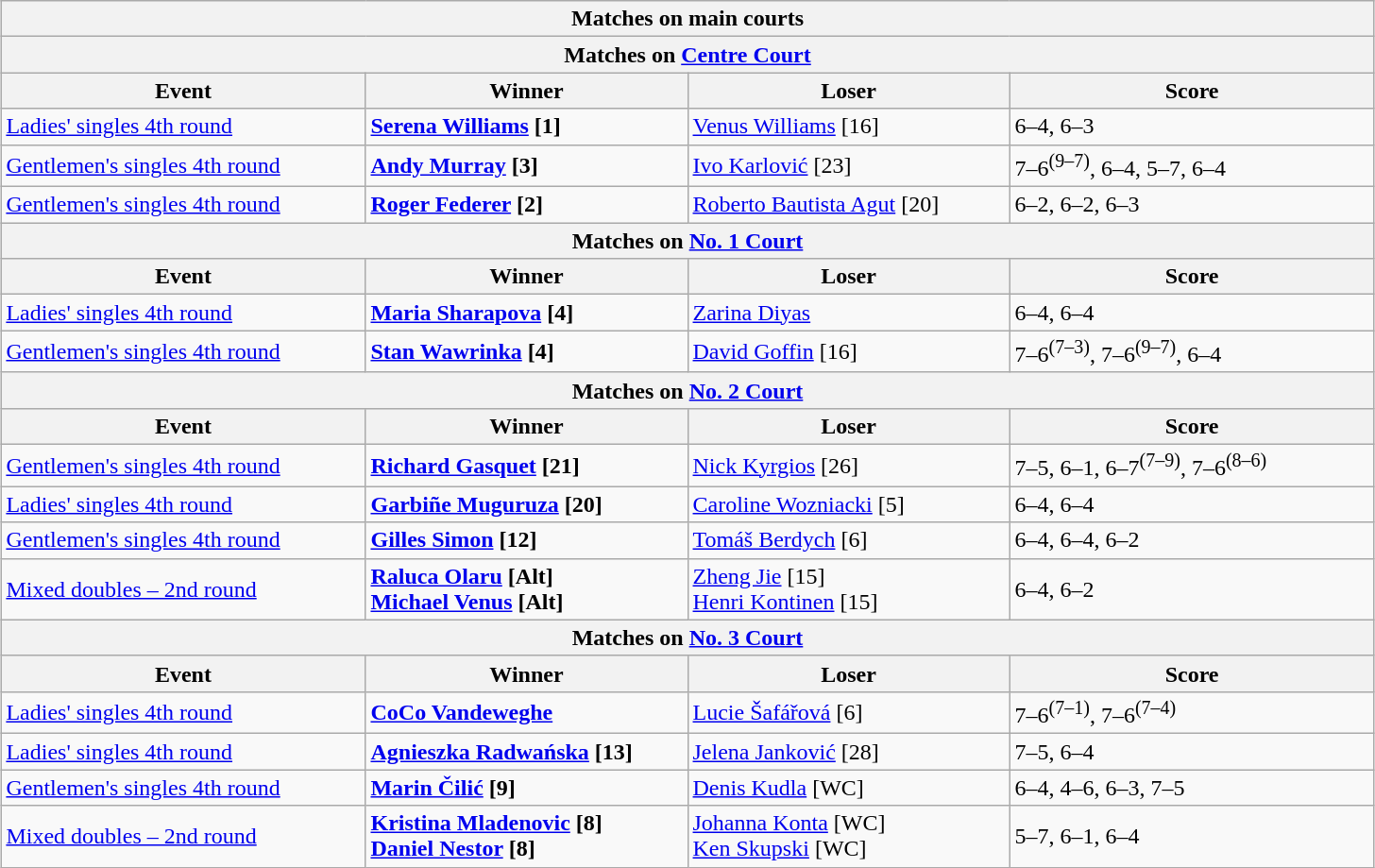<table class="wikitable collapsible uncollapsed" style="margin:auto;">
<tr>
<th colspan="4" style="white-space:nowrap;">Matches on main courts</th>
</tr>
<tr>
<th colspan="4"><strong>Matches on <a href='#'>Centre Court</a></strong></th>
</tr>
<tr>
<th width=250>Event</th>
<th width=220>Winner</th>
<th width=220>Loser</th>
<th width=250>Score</th>
</tr>
<tr>
<td><a href='#'>Ladies' singles 4th round</a></td>
<td><strong> <a href='#'>Serena Williams</a> [1]</strong></td>
<td> <a href='#'>Venus Williams</a> [16]</td>
<td>6–4, 6–3</td>
</tr>
<tr>
<td><a href='#'>Gentlemen's singles 4th round</a></td>
<td><strong> <a href='#'>Andy Murray</a> [3]</strong></td>
<td> <a href='#'>Ivo Karlović</a> [23]</td>
<td>7–6<sup>(9–7)</sup>, 6–4, 5–7, 6–4</td>
</tr>
<tr>
<td><a href='#'>Gentlemen's singles 4th round</a></td>
<td><strong> <a href='#'>Roger Federer</a> [2]</strong></td>
<td> <a href='#'>Roberto Bautista Agut</a> [20]</td>
<td>6–2, 6–2, 6–3</td>
</tr>
<tr>
<th colspan="4"><strong>Matches on <a href='#'>No. 1 Court</a></strong></th>
</tr>
<tr>
<th width=250>Event</th>
<th width=220>Winner</th>
<th width=220>Loser</th>
<th width=220>Score</th>
</tr>
<tr>
<td><a href='#'>Ladies' singles 4th round</a></td>
<td><strong> <a href='#'>Maria Sharapova</a> [4]</strong></td>
<td> <a href='#'>Zarina Diyas</a></td>
<td>6–4, 6–4</td>
</tr>
<tr>
<td><a href='#'>Gentlemen's singles 4th round</a></td>
<td><strong> <a href='#'>Stan Wawrinka</a> [4]</strong></td>
<td> <a href='#'>David Goffin</a> [16]</td>
<td>7–6<sup>(7–3)</sup>, 7–6<sup>(9–7)</sup>, 6–4</td>
</tr>
<tr>
<th colspan="4"><strong>Matches on <a href='#'>No. 2 Court</a></strong></th>
</tr>
<tr>
<th width=250>Event</th>
<th width=220>Winner</th>
<th width=220>Loser</th>
<th width=220>Score</th>
</tr>
<tr>
<td><a href='#'>Gentlemen's singles 4th round</a></td>
<td><strong> <a href='#'>Richard Gasquet</a> [21]</strong></td>
<td> <a href='#'>Nick Kyrgios</a> [26]</td>
<td>7–5, 6–1, 6–7<sup>(7–9)</sup>, 7–6<sup>(8–6)</sup></td>
</tr>
<tr>
<td><a href='#'>Ladies' singles 4th round</a></td>
<td><strong> <a href='#'>Garbiñe Muguruza</a> [20]</strong></td>
<td> <a href='#'>Caroline Wozniacki</a> [5]</td>
<td>6–4, 6–4</td>
</tr>
<tr>
<td><a href='#'>Gentlemen's singles 4th round</a></td>
<td><strong> <a href='#'>Gilles Simon</a> [12]</strong></td>
<td> <a href='#'>Tomáš Berdych</a> [6]</td>
<td>6–4, 6–4, 6–2</td>
</tr>
<tr>
<td><a href='#'>Mixed doubles – 2nd round</a></td>
<td><strong> <a href='#'>Raluca Olaru</a> [Alt] <br>  <a href='#'>Michael Venus</a> [Alt]</strong></td>
<td> <a href='#'>Zheng Jie</a> [15] <br>  <a href='#'>Henri Kontinen</a> [15]</td>
<td>6–4, 6–2</td>
</tr>
<tr>
<th colspan="4"><strong>Matches on <a href='#'>No. 3 Court</a></strong></th>
</tr>
<tr>
<th width=250>Event</th>
<th width=220>Winner</th>
<th width=220>Loser</th>
<th width=220>Score</th>
</tr>
<tr>
<td><a href='#'>Ladies' singles 4th round</a></td>
<td><strong> <a href='#'>CoCo Vandeweghe</a></strong></td>
<td> <a href='#'>Lucie Šafářová</a> [6]</td>
<td>7–6<sup>(7–1)</sup>, 7–6<sup>(7–4)</sup></td>
</tr>
<tr>
<td><a href='#'>Ladies' singles 4th round</a></td>
<td><strong> <a href='#'>Agnieszka Radwańska</a> [13]</strong></td>
<td> <a href='#'>Jelena Janković</a> [28]</td>
<td>7–5, 6–4</td>
</tr>
<tr>
<td><a href='#'>Gentlemen's singles 4th round</a></td>
<td><strong> <a href='#'>Marin Čilić</a> [9]</strong></td>
<td> <a href='#'>Denis Kudla</a> [WC]</td>
<td>6–4, 4–6, 6–3, 7–5</td>
</tr>
<tr>
<td><a href='#'>Mixed doubles – 2nd round</a></td>
<td><strong> <a href='#'>Kristina Mladenovic</a> [8] <br>  <a href='#'>Daniel Nestor</a> [8]</strong></td>
<td> <a href='#'>Johanna Konta</a> [WC] <br>  <a href='#'>Ken Skupski</a> [WC]</td>
<td>5–7, 6–1, 6–4</td>
</tr>
</table>
